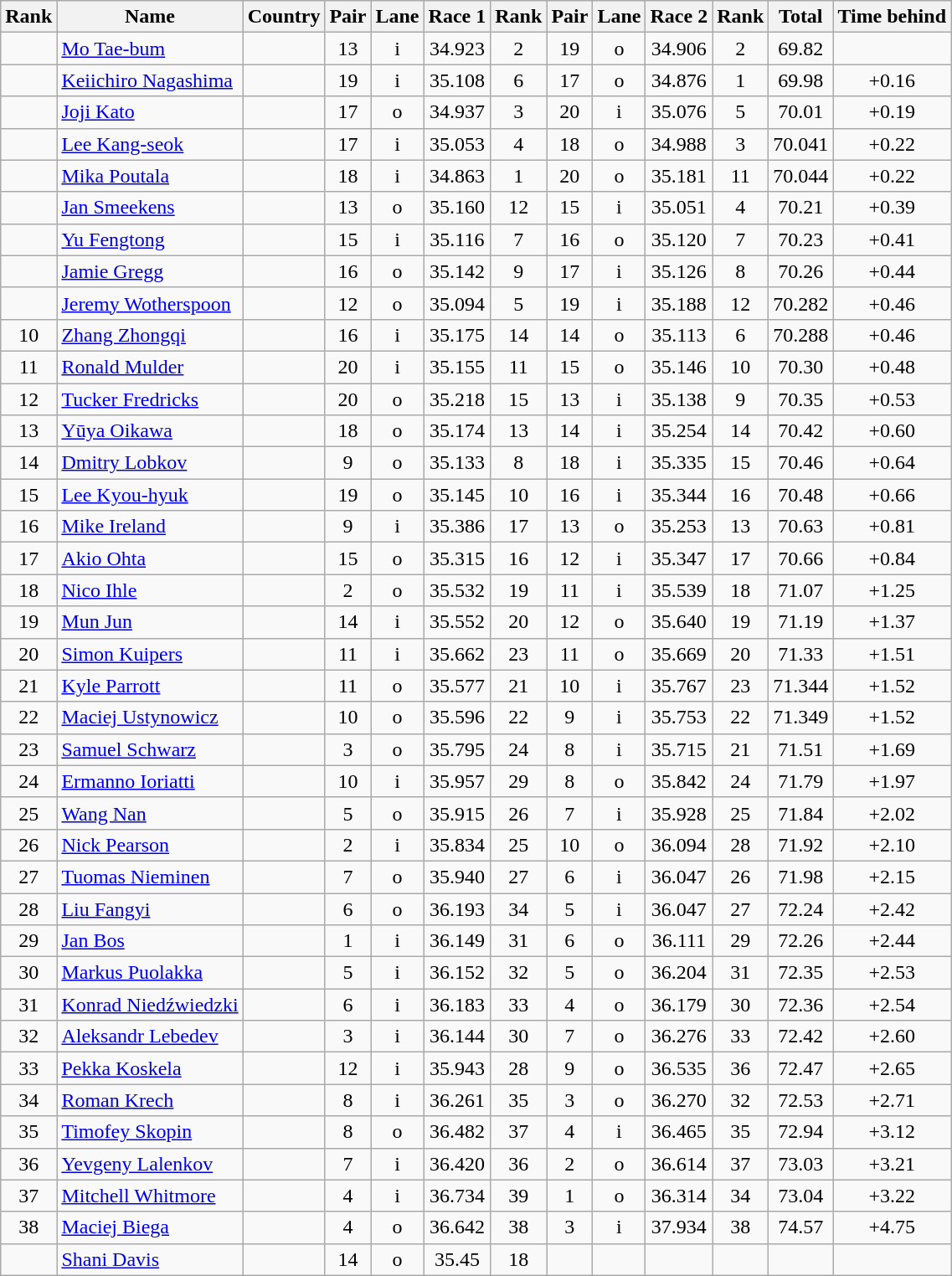<table class="wikitable sortable" style="text-align:center">
<tr>
<th>Rank</th>
<th>Name</th>
<th>Country</th>
<th>Pair</th>
<th>Lane</th>
<th>Race 1</th>
<th>Rank</th>
<th>Pair</th>
<th>Lane</th>
<th>Race 2</th>
<th>Rank</th>
<th>Total</th>
<th>Time behind</th>
</tr>
<tr>
<td></td>
<td align="left"><a href='#'>Mo Tae-bum</a></td>
<td align="left"></td>
<td>13</td>
<td>i</td>
<td>34.923</td>
<td>2</td>
<td>19</td>
<td>o</td>
<td>34.906</td>
<td>2</td>
<td>69.82</td>
<td></td>
</tr>
<tr>
<td></td>
<td align="left"><a href='#'>Keiichiro Nagashima</a></td>
<td align="left"></td>
<td>19</td>
<td>i</td>
<td>35.108</td>
<td>6</td>
<td>17</td>
<td>o</td>
<td>34.876</td>
<td>1</td>
<td>69.98</td>
<td>+0.16</td>
</tr>
<tr>
<td></td>
<td align="left"><a href='#'>Joji Kato</a></td>
<td align="left"></td>
<td>17</td>
<td>o</td>
<td>34.937</td>
<td>3</td>
<td>20</td>
<td>i</td>
<td>35.076</td>
<td>5</td>
<td>70.01</td>
<td>+0.19</td>
</tr>
<tr>
<td></td>
<td align="left"><a href='#'>Lee Kang-seok</a></td>
<td align="left"></td>
<td>17</td>
<td>i</td>
<td>35.053</td>
<td>4</td>
<td>18</td>
<td>o</td>
<td>34.988</td>
<td>3</td>
<td>70.041</td>
<td>+0.22</td>
</tr>
<tr>
<td></td>
<td align="left"><a href='#'>Mika Poutala</a></td>
<td align="left"></td>
<td>18</td>
<td>i</td>
<td>34.863</td>
<td>1</td>
<td>20</td>
<td>o</td>
<td>35.181</td>
<td>11</td>
<td>70.044</td>
<td>+0.22</td>
</tr>
<tr>
<td></td>
<td align="left"><a href='#'>Jan Smeekens</a></td>
<td align="left"></td>
<td>13</td>
<td>o</td>
<td>35.160</td>
<td>12</td>
<td>15</td>
<td>i</td>
<td>35.051</td>
<td>4</td>
<td>70.21</td>
<td>+0.39</td>
</tr>
<tr>
<td></td>
<td align="left"><a href='#'>Yu Fengtong</a></td>
<td align="left"></td>
<td>15</td>
<td>i</td>
<td>35.116</td>
<td>7</td>
<td>16</td>
<td>o</td>
<td>35.120</td>
<td>7</td>
<td>70.23</td>
<td>+0.41</td>
</tr>
<tr>
<td></td>
<td align="left"><a href='#'>Jamie Gregg</a></td>
<td align="left"></td>
<td>16</td>
<td>o</td>
<td>35.142</td>
<td>9</td>
<td>17</td>
<td>i</td>
<td>35.126</td>
<td>8</td>
<td>70.26</td>
<td>+0.44</td>
</tr>
<tr>
<td></td>
<td align="left"><a href='#'>Jeremy Wotherspoon</a></td>
<td align="left"></td>
<td>12</td>
<td>o</td>
<td>35.094</td>
<td>5</td>
<td>19</td>
<td>i</td>
<td>35.188</td>
<td>12</td>
<td>70.282</td>
<td>+0.46</td>
</tr>
<tr>
<td>10</td>
<td align="left"><a href='#'>Zhang Zhongqi</a></td>
<td align="left"></td>
<td>16</td>
<td>i</td>
<td>35.175</td>
<td>14</td>
<td>14</td>
<td>o</td>
<td>35.113</td>
<td>6</td>
<td>70.288</td>
<td>+0.46</td>
</tr>
<tr>
<td>11</td>
<td align="left"><a href='#'>Ronald Mulder</a></td>
<td align="left"></td>
<td>20</td>
<td>i</td>
<td>35.155</td>
<td>11</td>
<td>15</td>
<td>o</td>
<td>35.146</td>
<td>10</td>
<td>70.30</td>
<td>+0.48</td>
</tr>
<tr>
<td>12</td>
<td align="left"><a href='#'>Tucker Fredricks</a></td>
<td align="left"></td>
<td>20</td>
<td>o</td>
<td>35.218</td>
<td>15</td>
<td>13</td>
<td>i</td>
<td>35.138</td>
<td>9</td>
<td>70.35</td>
<td>+0.53</td>
</tr>
<tr>
<td>13</td>
<td align="left"><a href='#'>Yūya Oikawa</a></td>
<td align="left"></td>
<td>18</td>
<td>o</td>
<td>35.174</td>
<td>13</td>
<td>14</td>
<td>i</td>
<td>35.254</td>
<td>14</td>
<td>70.42</td>
<td>+0.60</td>
</tr>
<tr>
<td>14</td>
<td align="left"><a href='#'>Dmitry Lobkov</a></td>
<td align="left"></td>
<td>9</td>
<td>o</td>
<td>35.133</td>
<td>8</td>
<td>18</td>
<td>i</td>
<td>35.335</td>
<td>15</td>
<td>70.46</td>
<td>+0.64</td>
</tr>
<tr>
<td>15</td>
<td align="left"><a href='#'>Lee Kyou-hyuk</a></td>
<td align="left"></td>
<td>19</td>
<td>o</td>
<td>35.145</td>
<td>10</td>
<td>16</td>
<td>i</td>
<td>35.344</td>
<td>16</td>
<td>70.48</td>
<td>+0.66</td>
</tr>
<tr>
<td>16</td>
<td align="left"><a href='#'>Mike Ireland</a></td>
<td align="left"></td>
<td>9</td>
<td>i</td>
<td>35.386</td>
<td>17</td>
<td>13</td>
<td>o</td>
<td>35.253</td>
<td>13</td>
<td>70.63</td>
<td>+0.81</td>
</tr>
<tr>
<td>17</td>
<td align="left"><a href='#'>Akio Ohta</a></td>
<td align="left"></td>
<td>15</td>
<td>o</td>
<td>35.315</td>
<td>16</td>
<td>12</td>
<td>i</td>
<td>35.347</td>
<td>17</td>
<td>70.66</td>
<td>+0.84</td>
</tr>
<tr>
<td>18</td>
<td align="left"><a href='#'>Nico Ihle</a></td>
<td align="left"></td>
<td>2</td>
<td>o</td>
<td>35.532</td>
<td>19</td>
<td>11</td>
<td>i</td>
<td>35.539</td>
<td>18</td>
<td>71.07</td>
<td>+1.25</td>
</tr>
<tr>
<td>19</td>
<td align="left"><a href='#'>Mun Jun</a></td>
<td align="left"></td>
<td>14</td>
<td>i</td>
<td>35.552</td>
<td>20</td>
<td>12</td>
<td>o</td>
<td>35.640</td>
<td>19</td>
<td>71.19</td>
<td>+1.37</td>
</tr>
<tr>
<td>20</td>
<td align="left"><a href='#'>Simon Kuipers</a></td>
<td align="left"></td>
<td>11</td>
<td>i</td>
<td>35.662</td>
<td>23</td>
<td>11</td>
<td>o</td>
<td>35.669</td>
<td>20</td>
<td>71.33</td>
<td>+1.51</td>
</tr>
<tr>
<td>21</td>
<td align="left"><a href='#'>Kyle Parrott</a></td>
<td align="left"></td>
<td>11</td>
<td>o</td>
<td>35.577</td>
<td>21</td>
<td>10</td>
<td>i</td>
<td>35.767</td>
<td>23</td>
<td>71.344</td>
<td>+1.52</td>
</tr>
<tr>
<td>22</td>
<td align="left"><a href='#'>Maciej Ustynowicz</a></td>
<td align="left"></td>
<td>10</td>
<td>o</td>
<td>35.596</td>
<td>22</td>
<td>9</td>
<td>i</td>
<td>35.753</td>
<td>22</td>
<td>71.349</td>
<td>+1.52</td>
</tr>
<tr>
<td>23</td>
<td align="left"><a href='#'>Samuel Schwarz</a></td>
<td align="left"></td>
<td>3</td>
<td>o</td>
<td>35.795</td>
<td>24</td>
<td>8</td>
<td>i</td>
<td>35.715</td>
<td>21</td>
<td>71.51</td>
<td>+1.69</td>
</tr>
<tr>
<td>24</td>
<td align="left"><a href='#'>Ermanno Ioriatti</a></td>
<td align="left"></td>
<td>10</td>
<td>i</td>
<td>35.957</td>
<td>29</td>
<td>8</td>
<td>o</td>
<td>35.842</td>
<td>24</td>
<td>71.79</td>
<td>+1.97</td>
</tr>
<tr>
<td>25</td>
<td align="left"><a href='#'>Wang Nan</a></td>
<td align="left"></td>
<td>5</td>
<td>o</td>
<td>35.915</td>
<td>26</td>
<td>7</td>
<td>i</td>
<td>35.928</td>
<td>25</td>
<td>71.84</td>
<td>+2.02</td>
</tr>
<tr>
<td>26</td>
<td align="left"><a href='#'>Nick Pearson</a></td>
<td align="left"></td>
<td>2</td>
<td>i</td>
<td>35.834</td>
<td>25</td>
<td>10</td>
<td>o</td>
<td>36.094</td>
<td>28</td>
<td>71.92</td>
<td>+2.10</td>
</tr>
<tr>
<td>27</td>
<td align="left"><a href='#'>Tuomas Nieminen</a></td>
<td align="left"></td>
<td>7</td>
<td>o</td>
<td>35.940</td>
<td>27</td>
<td>6</td>
<td>i</td>
<td>36.047</td>
<td>26</td>
<td>71.98</td>
<td>+2.15</td>
</tr>
<tr>
<td>28</td>
<td align="left"><a href='#'>Liu Fangyi</a></td>
<td align="left"></td>
<td>6</td>
<td>o</td>
<td>36.193</td>
<td>34</td>
<td>5</td>
<td>i</td>
<td>36.047</td>
<td>27</td>
<td>72.24</td>
<td>+2.42</td>
</tr>
<tr>
<td>29</td>
<td align="left"><a href='#'>Jan Bos</a></td>
<td align="left"></td>
<td>1</td>
<td>i</td>
<td>36.149</td>
<td>31</td>
<td>6</td>
<td>o</td>
<td>36.111</td>
<td>29</td>
<td>72.26</td>
<td>+2.44</td>
</tr>
<tr>
<td>30</td>
<td align="left"><a href='#'>Markus Puolakka</a></td>
<td align="left"></td>
<td>5</td>
<td>i</td>
<td>36.152</td>
<td>32</td>
<td>5</td>
<td>o</td>
<td>36.204</td>
<td>31</td>
<td>72.35</td>
<td>+2.53</td>
</tr>
<tr>
<td>31</td>
<td align="left"><a href='#'>Konrad Niedźwiedzki</a></td>
<td align="left"></td>
<td>6</td>
<td>i</td>
<td>36.183</td>
<td>33</td>
<td>4</td>
<td>o</td>
<td>36.179</td>
<td>30</td>
<td>72.36</td>
<td>+2.54</td>
</tr>
<tr>
<td>32</td>
<td align="left"><a href='#'>Aleksandr Lebedev</a></td>
<td align="left"></td>
<td>3</td>
<td>i</td>
<td>36.144</td>
<td>30</td>
<td>7</td>
<td>o</td>
<td>36.276</td>
<td>33</td>
<td>72.42</td>
<td>+2.60</td>
</tr>
<tr>
<td>33</td>
<td align="left"><a href='#'>Pekka Koskela</a></td>
<td align="left"></td>
<td>12</td>
<td>i</td>
<td>35.943</td>
<td>28</td>
<td>9</td>
<td>o</td>
<td>36.535</td>
<td>36</td>
<td>72.47</td>
<td>+2.65</td>
</tr>
<tr>
<td>34</td>
<td align="left"><a href='#'>Roman Krech</a></td>
<td align="left"></td>
<td>8</td>
<td>i</td>
<td>36.261</td>
<td>35</td>
<td>3</td>
<td>o</td>
<td>36.270</td>
<td>32</td>
<td>72.53</td>
<td>+2.71</td>
</tr>
<tr>
<td>35</td>
<td align="left"><a href='#'>Timofey Skopin</a></td>
<td align="left"></td>
<td>8</td>
<td>o</td>
<td>36.482</td>
<td>37</td>
<td>4</td>
<td>i</td>
<td>36.465</td>
<td>35</td>
<td>72.94</td>
<td>+3.12</td>
</tr>
<tr>
<td>36</td>
<td align="left"><a href='#'>Yevgeny Lalenkov</a></td>
<td align="left"></td>
<td>7</td>
<td>i</td>
<td>36.420</td>
<td>36</td>
<td>2</td>
<td>o</td>
<td>36.614</td>
<td>37</td>
<td>73.03</td>
<td>+3.21</td>
</tr>
<tr>
<td>37</td>
<td align="left"><a href='#'>Mitchell Whitmore</a></td>
<td align="left"></td>
<td>4</td>
<td>i</td>
<td>36.734</td>
<td>39</td>
<td>1</td>
<td>o</td>
<td>36.314</td>
<td>34</td>
<td>73.04</td>
<td>+3.22</td>
</tr>
<tr>
<td>38</td>
<td align="left"><a href='#'>Maciej Biega</a></td>
<td align="left"></td>
<td>4</td>
<td>o</td>
<td>36.642</td>
<td>38</td>
<td>3</td>
<td>i</td>
<td>37.934</td>
<td>38</td>
<td>74.57</td>
<td>+4.75</td>
</tr>
<tr>
<td></td>
<td align="left"><a href='#'>Shani Davis</a></td>
<td align="left"></td>
<td>14</td>
<td>o</td>
<td>35.45</td>
<td>18</td>
<td></td>
<td></td>
<td></td>
<td></td>
<td></td>
<td></td>
</tr>
</table>
